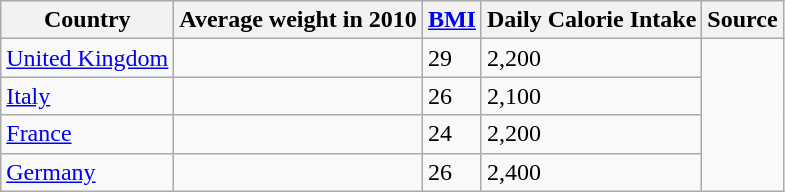<table class="wikitable sortable">
<tr>
<th>Country</th>
<th>Average weight in 2010</th>
<th><a href='#'>BMI</a></th>
<th>Daily Calorie Intake</th>
<th>Source</th>
</tr>
<tr>
<td><a href='#'>United Kingdom</a></td>
<td></td>
<td>29</td>
<td>2,200</td>
<td rowspan="4"></td>
</tr>
<tr>
<td><a href='#'>Italy</a></td>
<td></td>
<td>26</td>
<td>2,100</td>
</tr>
<tr>
<td><a href='#'>France</a></td>
<td></td>
<td>24</td>
<td>2,200</td>
</tr>
<tr>
<td><a href='#'>Germany</a></td>
<td></td>
<td>26</td>
<td>2,400</td>
</tr>
</table>
